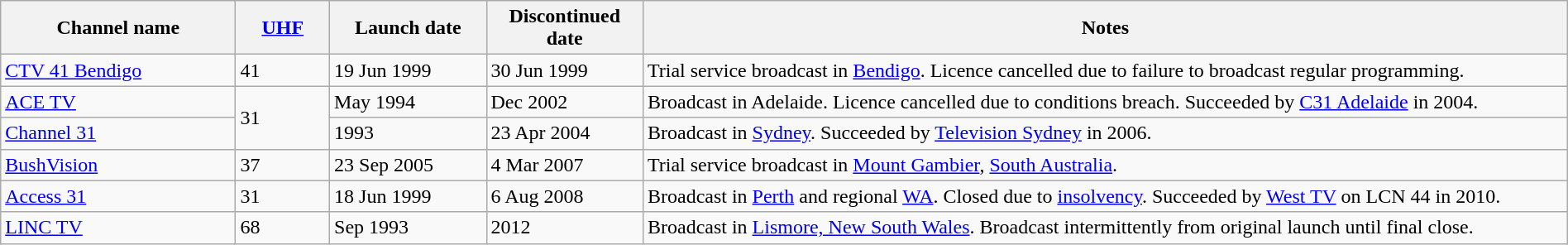<table class="wikitable" width="100%">
<tr>
<th width="15%">Channel name</th>
<th width="6%"><a href='#'>UHF</a></th>
<th width="10%">Launch date</th>
<th width="10%">Discontinued date</th>
<th width="59%">Notes</th>
</tr>
<tr>
<td><a href='#'>CTV 41 Bendigo</a></td>
<td>41</td>
<td>19 Jun 1999</td>
<td>30 Jun 1999</td>
<td>Trial service broadcast in <a href='#'>Bendigo</a>. Licence cancelled due to failure to broadcast regular programming.</td>
</tr>
<tr>
<td><a href='#'>ACE TV</a></td>
<td rowspan=2>31</td>
<td>May 1994</td>
<td>Dec 2002</td>
<td>Broadcast in Adelaide. Licence cancelled due to conditions breach. Succeeded by <a href='#'>C31 Adelaide</a> in 2004.</td>
</tr>
<tr>
<td><a href='#'>Channel 31</a></td>
<td>1993</td>
<td>23 Apr 2004</td>
<td>Broadcast in <a href='#'>Sydney</a>. Succeeded by <a href='#'>Television Sydney</a> in 2006.</td>
</tr>
<tr>
<td><a href='#'>BushVision</a></td>
<td>37</td>
<td>23 Sep 2005</td>
<td>4 Mar 2007</td>
<td>Trial service broadcast in <a href='#'>Mount Gambier</a>, <a href='#'>South Australia</a>.</td>
</tr>
<tr>
<td><a href='#'>Access 31</a></td>
<td>31</td>
<td>18 Jun 1999</td>
<td>6 Aug 2008</td>
<td>Broadcast in <a href='#'>Perth</a> and regional <a href='#'>WA</a>. Closed due to <a href='#'>insolvency</a>. Succeeded by <a href='#'>West TV</a> on LCN 44 in 2010.</td>
</tr>
<tr>
<td><a href='#'>LINC TV</a></td>
<td>68</td>
<td>Sep 1993</td>
<td>2012</td>
<td>Broadcast in <a href='#'>Lismore, New South Wales</a>. Broadcast intermittently from original launch until final close.</td>
</tr>
</table>
